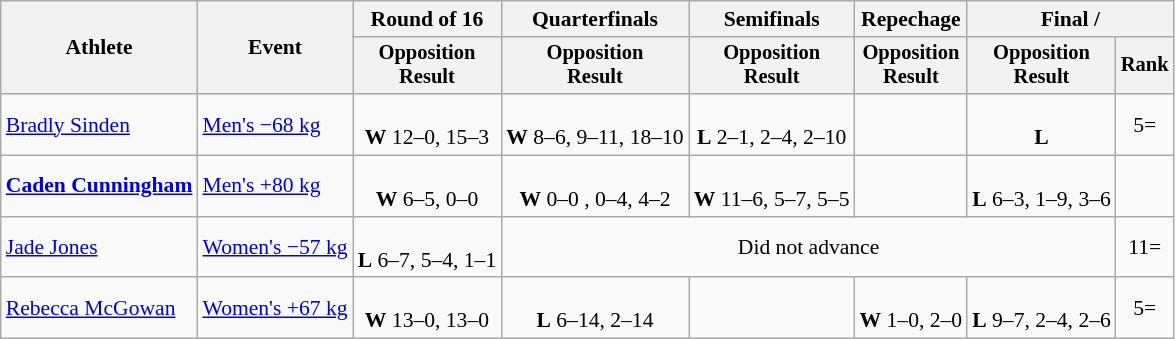<table class=wikitable style=font-size:90%;text-align:center>
<tr>
<th rowspan=2>Athlete</th>
<th rowspan=2>Event</th>
<th>Round of 16</th>
<th>Quarterfinals</th>
<th>Semifinals</th>
<th>Repechage</th>
<th colspan=2>Final / </th>
</tr>
<tr style=font-size:95%>
<th>Opposition<br>Result</th>
<th>Opposition<br>Result</th>
<th>Opposition<br>Result</th>
<th>Opposition<br>Result</th>
<th>Opposition<br>Result</th>
<th>Rank</th>
</tr>
<tr>
<td align=left><a href='#'>Bradly Sinden</a></td>
<td align=left><a href='#'>Men's −68 kg</a></td>
<td><br><strong>W</strong> 12–0, 15–3</td>
<td> <br><strong>W</strong> 8–6, 9–11, 18–10</td>
<td> <br><strong>L</strong> 2–1, 2–4, 2–10</td>
<td></td>
<td> <br><strong>L</strong> </td>
<td>5=</td>
</tr>
<tr>
<td align=left><strong><a href='#'>Caden Cunningham</a></strong></td>
<td align=left><a href='#'>Men's +80 kg</a></td>
<td><br><strong>W</strong> 6–5, 0–0 </td>
<td><br><strong>W</strong> 0–0 , 0–4, 4–2</td>
<td><br><strong>W</strong> 11–6, 5–7, 5–5 </td>
<td></td>
<td><br><strong>L</strong> 6–3, 1–9, 3–6</td>
<td></td>
</tr>
<tr>
<td align=left><a href='#'>Jade Jones</a></td>
<td align=left><a href='#'>Women's −57 kg</a></td>
<td> <br><strong>L</strong> 6–7, 5–4, 1–1 </td>
<td colspan="4">Did not advance</td>
<td>11=</td>
</tr>
<tr>
<td align=left><a href='#'>Rebecca McGowan</a></td>
<td align=left><a href='#'>Women's +67 kg</a></td>
<td><br><strong>W</strong> 13–0, 13–0</td>
<td><br><strong>L</strong> 6–14, 2–14</td>
<td></td>
<td><br><strong>W</strong> 1–0, 2–0</td>
<td><br><strong>L</strong> 9–7, 2–4, 2–6</td>
<td>5=</td>
</tr>
</table>
